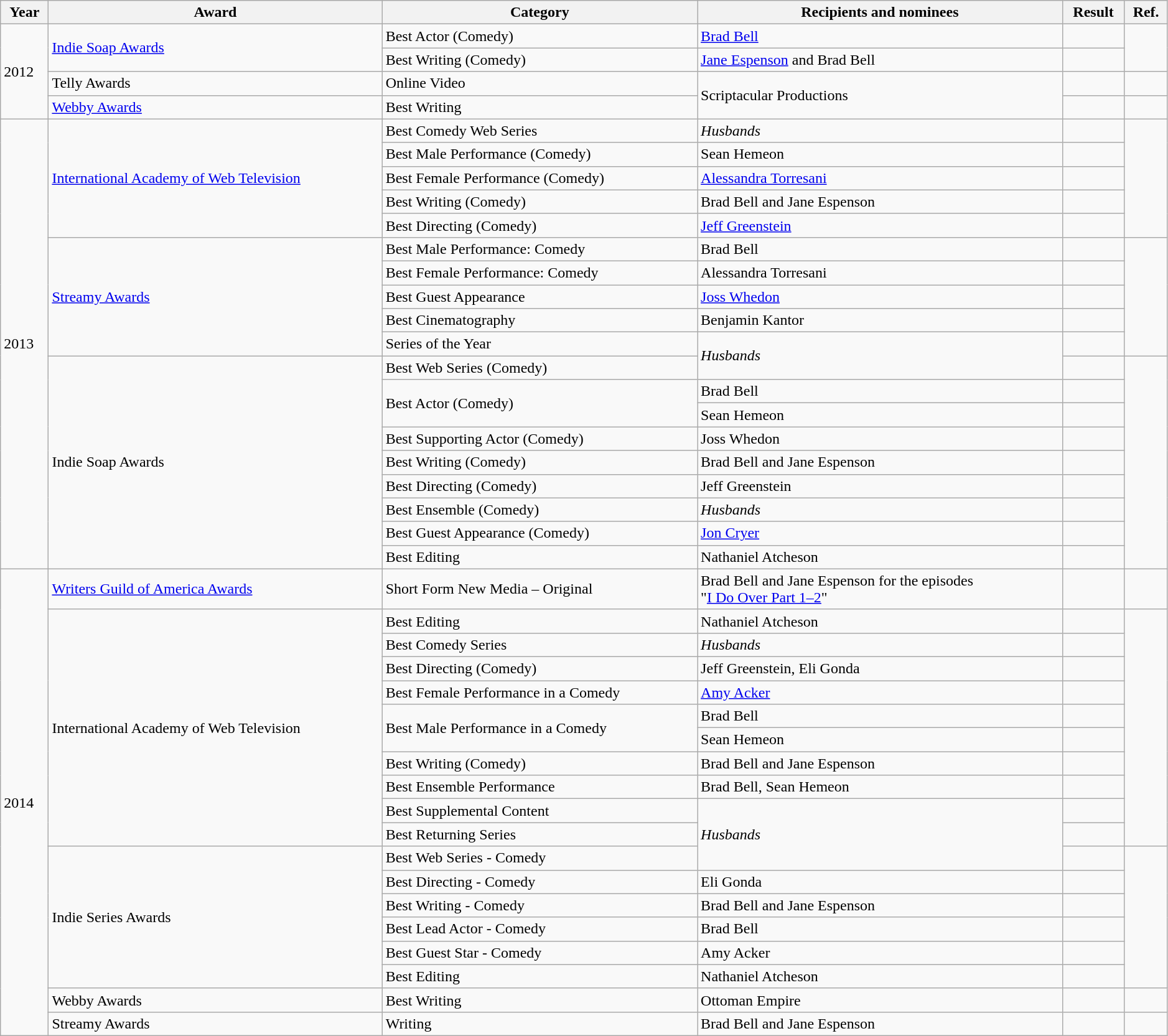<table class="wikitable sortable" style="width:99%;">
<tr>
<th>Year</th>
<th>Award</th>
<th>Category</th>
<th>Recipients and nominees</th>
<th>Result</th>
<th>Ref.</th>
</tr>
<tr>
<td rowspan="4">2012</td>
<td rowspan="2"><a href='#'>Indie Soap Awards</a></td>
<td>Best Actor (Comedy)</td>
<td><a href='#'>Brad Bell</a></td>
<td></td>
<td rowspan="2"></td>
</tr>
<tr>
<td>Best Writing (Comedy)</td>
<td><a href='#'>Jane Espenson</a> and Brad Bell</td>
<td></td>
</tr>
<tr>
<td>Telly Awards</td>
<td>Online Video</td>
<td rowspan="2">Scriptacular Productions</td>
<td></td>
<td></td>
</tr>
<tr>
<td><a href='#'>Webby Awards</a></td>
<td>Best Writing</td>
<td></td>
<td></td>
</tr>
<tr>
<td rowspan="19">2013</td>
<td rowspan="5"><a href='#'>International Academy of Web Television</a></td>
<td>Best Comedy Web Series</td>
<td><em>Husbands</em></td>
<td></td>
<td rowspan="5"></td>
</tr>
<tr>
<td>Best Male Performance (Comedy)</td>
<td>Sean Hemeon</td>
<td></td>
</tr>
<tr>
<td>Best Female Performance (Comedy)</td>
<td><a href='#'>Alessandra Torresani</a></td>
<td></td>
</tr>
<tr>
<td>Best Writing (Comedy)</td>
<td>Brad Bell and Jane Espenson</td>
<td></td>
</tr>
<tr>
<td>Best Directing (Comedy)</td>
<td><a href='#'>Jeff Greenstein</a></td>
<td></td>
</tr>
<tr>
<td rowspan="5"><a href='#'>Streamy Awards</a></td>
<td>Best Male Performance: Comedy</td>
<td>Brad Bell</td>
<td></td>
<td rowspan="5"></td>
</tr>
<tr>
<td>Best Female Performance: Comedy</td>
<td>Alessandra Torresani</td>
<td></td>
</tr>
<tr>
<td>Best Guest Appearance</td>
<td><a href='#'>Joss Whedon</a></td>
<td></td>
</tr>
<tr>
<td>Best Cinematography</td>
<td>Benjamin Kantor</td>
<td></td>
</tr>
<tr>
<td>Series of the Year</td>
<td rowspan="2"><em>Husbands</em></td>
<td></td>
</tr>
<tr>
<td rowspan="9">Indie Soap Awards</td>
<td>Best Web Series (Comedy)</td>
<td></td>
<td rowspan="9"></td>
</tr>
<tr>
<td rowspan="2">Best Actor (Comedy)</td>
<td>Brad Bell</td>
<td></td>
</tr>
<tr>
<td>Sean Hemeon</td>
<td></td>
</tr>
<tr>
<td>Best Supporting Actor (Comedy)</td>
<td>Joss Whedon</td>
<td></td>
</tr>
<tr>
<td>Best Writing (Comedy)</td>
<td>Brad Bell and Jane Espenson</td>
<td></td>
</tr>
<tr>
<td>Best Directing (Comedy)</td>
<td>Jeff Greenstein</td>
<td></td>
</tr>
<tr>
<td>Best Ensemble (Comedy)</td>
<td><em>Husbands</em></td>
<td></td>
</tr>
<tr>
<td>Best Guest Appearance (Comedy)</td>
<td><a href='#'>Jon Cryer</a></td>
<td></td>
</tr>
<tr>
<td>Best Editing</td>
<td>Nathaniel Atcheson</td>
<td></td>
</tr>
<tr>
<td rowspan="19">2014</td>
<td><a href='#'>Writers Guild of America Awards</a></td>
<td>Short Form New Media – Original</td>
<td>Brad Bell and Jane Espenson for the episodes <br> "<a href='#'>I Do Over Part 1–2</a>"</td>
<td></td>
<td></td>
</tr>
<tr>
<td rowspan="10">International Academy of Web Television</td>
<td>Best Editing</td>
<td>Nathaniel Atcheson</td>
<td></td>
<td rowspan="10"></td>
</tr>
<tr>
<td>Best Comedy Series</td>
<td><em>Husbands</em></td>
<td></td>
</tr>
<tr>
<td>Best Directing (Comedy)</td>
<td>Jeff Greenstein, Eli Gonda</td>
<td></td>
</tr>
<tr>
<td>Best Female Performance in a Comedy</td>
<td><a href='#'>Amy Acker</a></td>
<td></td>
</tr>
<tr>
<td rowspan="2">Best Male Performance in a Comedy</td>
<td>Brad Bell</td>
<td></td>
</tr>
<tr>
<td>Sean Hemeon</td>
<td></td>
</tr>
<tr>
<td>Best Writing (Comedy)</td>
<td>Brad Bell and Jane Espenson</td>
<td></td>
</tr>
<tr>
<td>Best Ensemble Performance</td>
<td>Brad Bell, Sean Hemeon</td>
<td></td>
</tr>
<tr>
<td>Best Supplemental Content</td>
<td rowspan="3"><em>Husbands</em></td>
<td></td>
</tr>
<tr>
<td>Best Returning Series</td>
<td></td>
</tr>
<tr>
<td rowspan="6">Indie Series Awards</td>
<td>Best Web Series - Comedy</td>
<td></td>
<td rowspan="6"></td>
</tr>
<tr>
<td>Best Directing - Comedy</td>
<td>Eli Gonda</td>
<td></td>
</tr>
<tr>
<td>Best Writing - Comedy</td>
<td>Brad Bell and Jane Espenson</td>
<td></td>
</tr>
<tr>
<td>Best Lead Actor - Comedy</td>
<td>Brad Bell</td>
<td></td>
</tr>
<tr>
<td>Best Guest Star - Comedy</td>
<td>Amy Acker</td>
<td></td>
</tr>
<tr>
<td>Best Editing</td>
<td>Nathaniel Atcheson</td>
<td></td>
</tr>
<tr>
<td>Webby Awards</td>
<td>Best Writing</td>
<td>Ottoman Empire</td>
<td></td>
<td></td>
</tr>
<tr>
<td>Streamy Awards</td>
<td>Writing</td>
<td>Brad Bell and Jane Espenson</td>
<td></td>
<td></td>
</tr>
</table>
